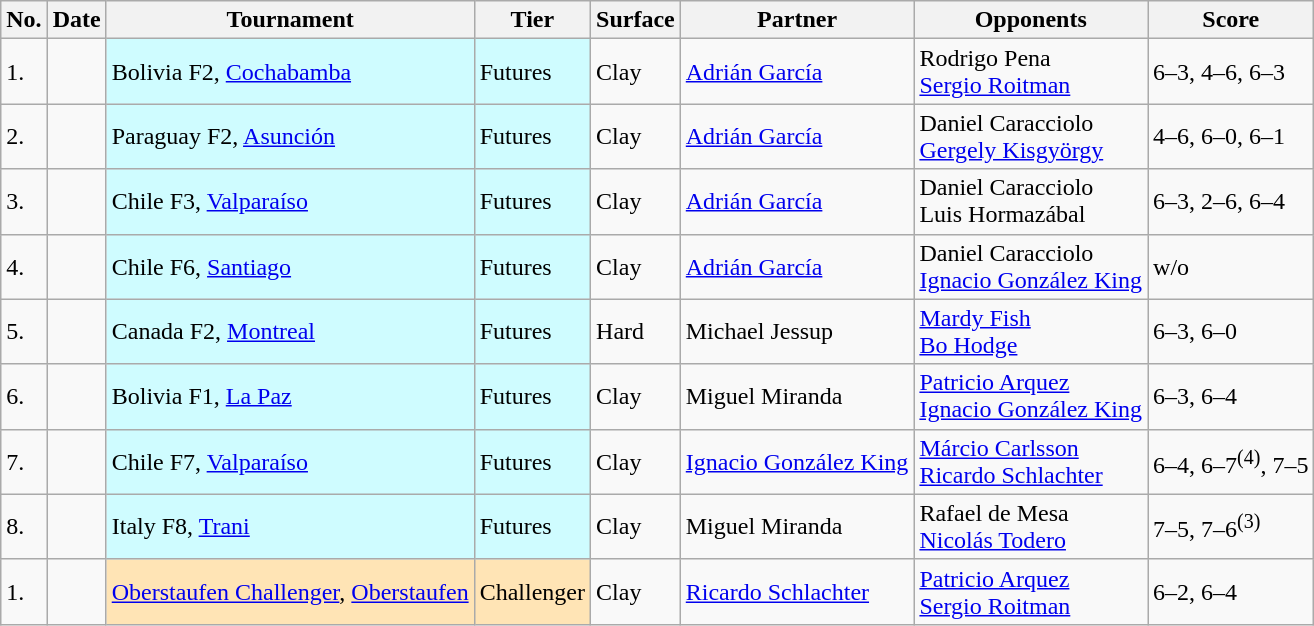<table class="sortable wikitable">
<tr>
<th>No.</th>
<th>Date</th>
<th>Tournament</th>
<th>Tier</th>
<th>Surface</th>
<th>Partner</th>
<th>Opponents</th>
<th class="unsortable">Score</th>
</tr>
<tr>
<td>1.</td>
<td></td>
<td style="background:#cffcff;">Bolivia F2, <a href='#'>Cochabamba</a></td>
<td style="background:#cffcff;">Futures</td>
<td>Clay</td>
<td> <a href='#'>Adrián García</a></td>
<td> Rodrigo Pena <br>  <a href='#'>Sergio Roitman</a></td>
<td>6–3, 4–6, 6–3</td>
</tr>
<tr>
<td>2.</td>
<td></td>
<td style="background:#cffcff;">Paraguay F2, <a href='#'>Asunción</a></td>
<td style="background:#cffcff;">Futures</td>
<td>Clay</td>
<td> <a href='#'>Adrián García</a></td>
<td> Daniel Caracciolo <br>  <a href='#'>Gergely Kisgyörgy</a></td>
<td>4–6, 6–0, 6–1</td>
</tr>
<tr>
<td>3.</td>
<td></td>
<td style="background:#cffcff;">Chile F3, <a href='#'>Valparaíso</a></td>
<td style="background:#cffcff;">Futures</td>
<td>Clay</td>
<td> <a href='#'>Adrián García</a></td>
<td> Daniel Caracciolo <br>  Luis Hormazábal</td>
<td>6–3, 2–6, 6–4</td>
</tr>
<tr>
<td>4.</td>
<td></td>
<td style="background:#cffcff;">Chile F6, <a href='#'>Santiago</a></td>
<td style="background:#cffcff;">Futures</td>
<td>Clay</td>
<td> <a href='#'>Adrián García</a></td>
<td> Daniel Caracciolo <br>  <a href='#'>Ignacio González King</a></td>
<td>w/o</td>
</tr>
<tr>
<td>5.</td>
<td></td>
<td style="background:#cffcff;">Canada F2, <a href='#'>Montreal</a></td>
<td style="background:#cffcff;">Futures</td>
<td>Hard</td>
<td> Michael Jessup</td>
<td> <a href='#'>Mardy Fish</a> <br>  <a href='#'>Bo Hodge</a></td>
<td>6–3, 6–0</td>
</tr>
<tr>
<td>6.</td>
<td></td>
<td style="background:#cffcff;">Bolivia F1, <a href='#'>La Paz</a></td>
<td style="background:#cffcff;">Futures</td>
<td>Clay</td>
<td> Miguel Miranda</td>
<td> <a href='#'>Patricio Arquez</a> <br>  <a href='#'>Ignacio González King</a></td>
<td>6–3, 6–4</td>
</tr>
<tr>
<td>7.</td>
<td></td>
<td style="background:#cffcff;">Chile F7, <a href='#'>Valparaíso</a></td>
<td style="background:#cffcff;">Futures</td>
<td>Clay</td>
<td> <a href='#'>Ignacio González King</a></td>
<td> <a href='#'>Márcio Carlsson</a> <br>  <a href='#'>Ricardo Schlachter</a></td>
<td>6–4, 6–7<sup>(4)</sup>, 7–5</td>
</tr>
<tr>
<td>8.</td>
<td></td>
<td style="background:#cffcff;">Italy F8, <a href='#'>Trani</a></td>
<td style="background:#cffcff;">Futures</td>
<td>Clay</td>
<td> Miguel Miranda</td>
<td> Rafael de Mesa <br>  <a href='#'>Nicolás Todero</a></td>
<td>7–5, 7–6<sup>(3)</sup></td>
</tr>
<tr>
<td>1.</td>
<td></td>
<td style="background:moccasin;"><a href='#'>Oberstaufen Challenger</a>, <a href='#'>Oberstaufen</a></td>
<td style="background:moccasin;">Challenger</td>
<td>Clay</td>
<td> <a href='#'>Ricardo Schlachter</a></td>
<td> <a href='#'>Patricio Arquez</a> <br>  <a href='#'>Sergio Roitman</a></td>
<td>6–2, 6–4</td>
</tr>
</table>
